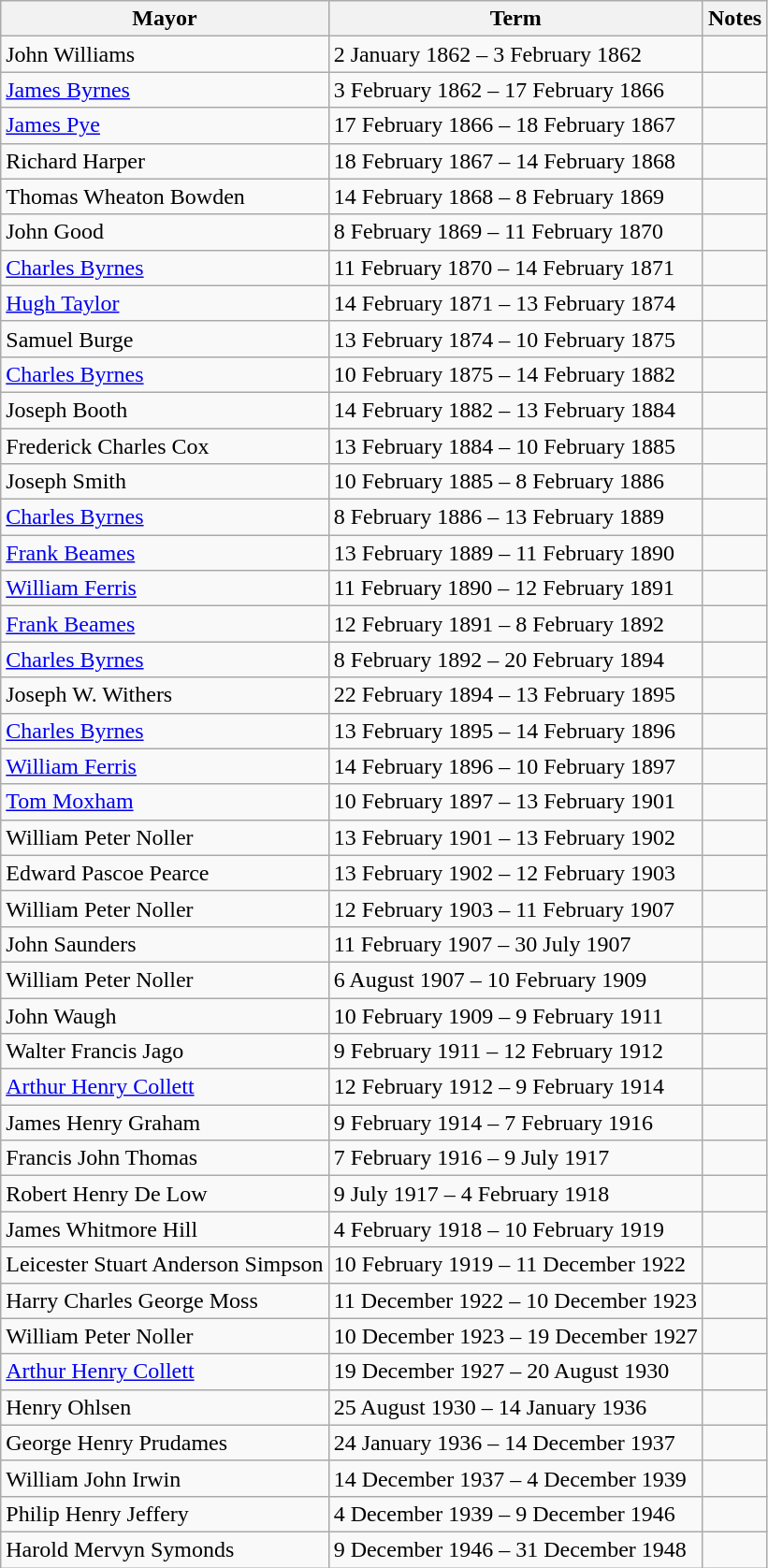<table class="wikitable">
<tr>
<th>Mayor</th>
<th>Term</th>
<th>Notes</th>
</tr>
<tr>
<td>John Williams</td>
<td>2 January 1862 – 3 February 1862</td>
<td></td>
</tr>
<tr>
<td><a href='#'>James Byrnes</a></td>
<td>3 February 1862 – 17 February 1866</td>
<td></td>
</tr>
<tr>
<td><a href='#'>James Pye</a></td>
<td>17 February 1866 – 18 February 1867</td>
<td></td>
</tr>
<tr>
<td>Richard Harper</td>
<td>18 February 1867 – 14 February 1868</td>
<td></td>
</tr>
<tr>
<td>Thomas Wheaton Bowden</td>
<td>14 February 1868 – 8 February 1869</td>
<td></td>
</tr>
<tr>
<td>John Good</td>
<td>8 February 1869 – 11 February 1870</td>
<td></td>
</tr>
<tr>
<td><a href='#'>Charles Byrnes</a></td>
<td>11 February 1870 – 14 February 1871</td>
<td></td>
</tr>
<tr>
<td><a href='#'>Hugh Taylor</a></td>
<td>14 February 1871 – 13 February 1874</td>
<td></td>
</tr>
<tr>
<td>Samuel Burge</td>
<td>13 February 1874 – 10 February 1875</td>
<td></td>
</tr>
<tr>
<td><a href='#'>Charles Byrnes</a></td>
<td>10 February 1875 – 14 February 1882</td>
<td></td>
</tr>
<tr>
<td>Joseph Booth</td>
<td>14 February 1882 – 13 February 1884</td>
<td></td>
</tr>
<tr>
<td>Frederick Charles Cox</td>
<td>13 February 1884 – 10 February 1885</td>
<td></td>
</tr>
<tr>
<td>Joseph Smith</td>
<td>10 February 1885 – 8 February 1886</td>
<td></td>
</tr>
<tr>
<td><a href='#'>Charles Byrnes</a></td>
<td>8 February 1886 – 13 February 1889</td>
<td></td>
</tr>
<tr>
<td><a href='#'>Frank Beames</a></td>
<td>13 February 1889 – 11 February 1890</td>
<td></td>
</tr>
<tr>
<td><a href='#'>William Ferris</a></td>
<td>11 February 1890 – 12 February 1891</td>
<td></td>
</tr>
<tr>
<td><a href='#'>Frank Beames</a></td>
<td>12 February 1891 – 8 February 1892</td>
<td></td>
</tr>
<tr>
<td><a href='#'>Charles Byrnes</a></td>
<td>8 February 1892 – 20 February 1894</td>
<td></td>
</tr>
<tr>
<td>Joseph W. Withers</td>
<td>22 February 1894 – 13 February 1895</td>
<td></td>
</tr>
<tr>
<td><a href='#'>Charles Byrnes</a></td>
<td>13 February 1895 – 14 February 1896</td>
<td></td>
</tr>
<tr>
<td><a href='#'>William Ferris</a></td>
<td>14 February 1896 – 10 February 1897</td>
<td></td>
</tr>
<tr>
<td><a href='#'>Tom Moxham</a></td>
<td>10 February 1897 – 13 February 1901</td>
<td></td>
</tr>
<tr>
<td>William Peter Noller</td>
<td>13 February 1901 – 13 February 1902</td>
<td></td>
</tr>
<tr>
<td>Edward Pascoe Pearce</td>
<td>13 February 1902 – 12 February 1903</td>
<td></td>
</tr>
<tr>
<td>William Peter Noller</td>
<td>12 February 1903 – 11 February 1907</td>
<td></td>
</tr>
<tr>
<td>John Saunders</td>
<td>11 February 1907 – 30 July 1907</td>
<td></td>
</tr>
<tr>
<td>William Peter Noller</td>
<td>6 August 1907 – 10 February 1909</td>
<td></td>
</tr>
<tr>
<td>John Waugh</td>
<td>10 February 1909 – 9 February 1911</td>
<td></td>
</tr>
<tr>
<td>Walter Francis Jago</td>
<td>9 February 1911 – 12 February 1912</td>
<td></td>
</tr>
<tr>
<td><a href='#'>Arthur Henry Collett</a></td>
<td>12 February 1912 – 9 February 1914</td>
<td></td>
</tr>
<tr>
<td>James Henry Graham</td>
<td>9 February 1914 – 7 February 1916</td>
<td></td>
</tr>
<tr>
<td>Francis John Thomas</td>
<td>7 February 1916 – 9 July 1917</td>
<td></td>
</tr>
<tr>
<td>Robert Henry De Low</td>
<td>9 July 1917 – 4 February 1918</td>
<td></td>
</tr>
<tr>
<td>James Whitmore Hill</td>
<td>4 February 1918 – 10 February 1919</td>
<td></td>
</tr>
<tr>
<td>Leicester Stuart Anderson Simpson</td>
<td>10 February 1919 – 11 December 1922</td>
<td></td>
</tr>
<tr>
<td>Harry Charles George Moss</td>
<td>11 December 1922 – 10 December 1923</td>
<td></td>
</tr>
<tr>
<td>William Peter Noller</td>
<td>10 December 1923 – 19 December 1927</td>
<td></td>
</tr>
<tr>
<td><a href='#'>Arthur Henry Collett</a></td>
<td>19 December 1927 – 20 August 1930</td>
<td></td>
</tr>
<tr>
<td>Henry Ohlsen</td>
<td>25 August 1930 – 14 January 1936</td>
<td></td>
</tr>
<tr>
<td>George Henry Prudames</td>
<td>24 January 1936 – 14 December 1937</td>
<td></td>
</tr>
<tr>
<td>William John Irwin</td>
<td>14 December 1937 – 4 December 1939</td>
<td></td>
</tr>
<tr>
<td>Philip Henry Jeffery</td>
<td>4 December 1939 – 9 December 1946</td>
<td></td>
</tr>
<tr>
<td>Harold Mervyn Symonds</td>
<td>9 December 1946 – 31 December 1948</td>
<td></td>
</tr>
</table>
